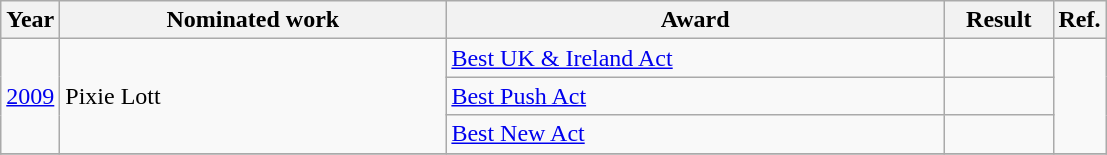<table class="wikitable">
<tr>
<th>Year</th>
<th width="250">Nominated work</th>
<th width="325">Award</th>
<th width="65">Result</th>
<th>Ref.</th>
</tr>
<tr>
<td align="center" rowspan=3><a href='#'>2009</a></td>
<td rowspan=3>Pixie Lott</td>
<td><a href='#'>Best UK & Ireland Act</a></td>
<td></td>
<td align="center" rowspan=3></td>
</tr>
<tr>
<td><a href='#'>Best Push Act</a></td>
<td></td>
</tr>
<tr>
<td><a href='#'>Best New Act</a></td>
<td></td>
</tr>
<tr>
</tr>
</table>
